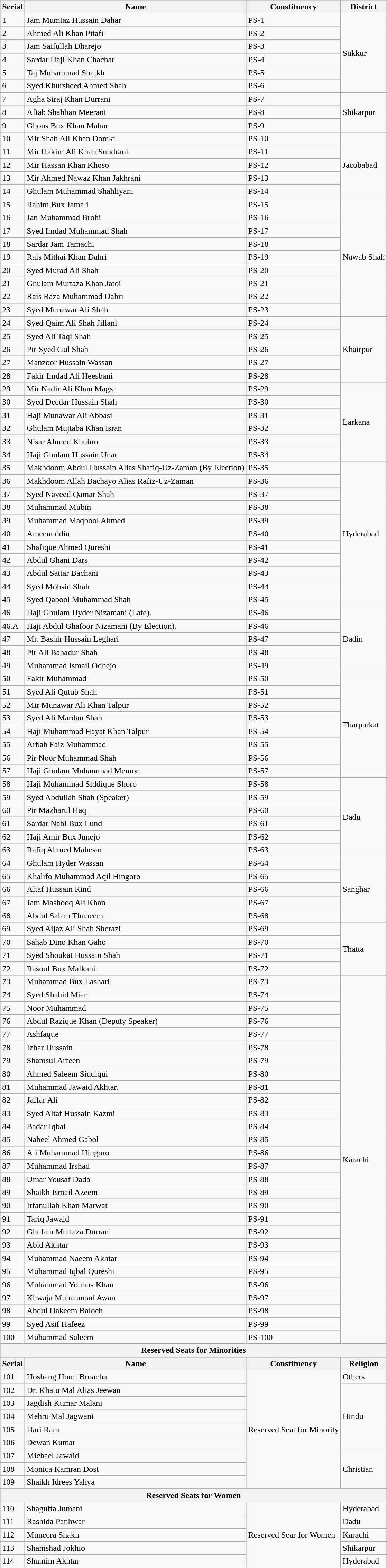<table class="wikitable">
<tr>
<th>Serial</th>
<th>Name</th>
<th>Constituency</th>
<th>District</th>
</tr>
<tr>
<td>1</td>
<td>Jam Mumtaz Hussain Dahar</td>
<td>PS-1</td>
<td rowspan="6">Sukkur</td>
</tr>
<tr>
<td>2</td>
<td>Ahmed Ali Khan Pitafi</td>
<td>PS-2</td>
</tr>
<tr>
<td>3</td>
<td>Jam Saifullah Dharejo</td>
<td>PS-3</td>
</tr>
<tr>
<td>4</td>
<td>Sardar Haji Khan Chachar</td>
<td>PS-4</td>
</tr>
<tr>
<td>5</td>
<td>Taj Muhammad Shaikh</td>
<td>PS-5</td>
</tr>
<tr>
<td>6</td>
<td>Syed Khursheed Ahmed Shah</td>
<td>PS-6</td>
</tr>
<tr>
<td>7</td>
<td>Agha Siraj Khan Durrani</td>
<td>PS-7</td>
<td rowspan="3">Shikarpur</td>
</tr>
<tr>
<td>8</td>
<td>Aftab Shahban Meerani</td>
<td>PS-8</td>
</tr>
<tr>
<td>9</td>
<td>Ghous Bux Khan Mahar</td>
<td>PS-9</td>
</tr>
<tr>
<td>10</td>
<td>Mir Shah Ali Khan Domki</td>
<td>PS-10</td>
<td rowspan="5">Jacobabad</td>
</tr>
<tr>
<td>11</td>
<td>Mir Hakim Ali Khan Sundrani</td>
<td>PS-11</td>
</tr>
<tr>
<td>12</td>
<td>Mir Hassan Khan Khoso</td>
<td>PS-12</td>
</tr>
<tr>
<td>13</td>
<td>Mir Ahmed Nawaz Khan Jakhrani</td>
<td>PS-13</td>
</tr>
<tr>
<td>14</td>
<td>Ghulam Muhammad Shahliyani</td>
<td>PS-14</td>
</tr>
<tr>
<td>15</td>
<td>Rahim Bux Jamali</td>
<td>PS-15</td>
<td rowspan="9">Nawab Shah</td>
</tr>
<tr>
<td>16</td>
<td>Jan Muhammad Brohi</td>
<td>PS-16</td>
</tr>
<tr>
<td>17</td>
<td>Syed Imdad Muhammad Shah</td>
<td>PS-17</td>
</tr>
<tr>
<td>18</td>
<td>Sardar Jam Tamachi</td>
<td>PS-18</td>
</tr>
<tr>
<td>19</td>
<td>Rais Mithai Khan Dahri</td>
<td>PS-19</td>
</tr>
<tr>
<td>20</td>
<td>Syed Murad Ali Shah</td>
<td>PS-20</td>
</tr>
<tr>
<td>21</td>
<td>Ghulam Murtaza Khan Jatoi</td>
<td>PS-21</td>
</tr>
<tr>
<td>22</td>
<td>Rais Raza Muhammad Dahri</td>
<td>PS-22</td>
</tr>
<tr>
<td>23</td>
<td>Syed Munawar Ali Shah</td>
<td>PS-23</td>
</tr>
<tr>
<td>24</td>
<td>Syed Qaim Ali Shah Jillani</td>
<td>PS-24</td>
<td rowspan="5">Khairpur</td>
</tr>
<tr>
<td>25</td>
<td>Syed Ali Taqi Shah</td>
<td>PS-25</td>
</tr>
<tr>
<td>26</td>
<td>Pir Syed Gul Shah</td>
<td>PS-26</td>
</tr>
<tr>
<td>27</td>
<td>Manzoor Hussain Wassan</td>
<td>PS-27</td>
</tr>
<tr>
<td>28</td>
<td>Fakir Imdad Ali Heesbani</td>
<td>PS-28</td>
</tr>
<tr>
<td>29</td>
<td>Mir Nadir Ali Khan Magsi</td>
<td>PS-29</td>
<td rowspan="6">Larkana</td>
</tr>
<tr>
<td>30</td>
<td>Syed Deedar Hussain Shah</td>
<td>PS-30</td>
</tr>
<tr>
<td>31</td>
<td>Haji Munawar Ali Abbasi</td>
<td>PS-31</td>
</tr>
<tr>
<td>32</td>
<td>Ghulam Mujtaba Khan Isran</td>
<td>PS-32</td>
</tr>
<tr>
<td>33</td>
<td>Nisar Ahmed Khuhro</td>
<td>PS-33</td>
</tr>
<tr>
<td>34</td>
<td>Haji Ghulam Hussain Unar</td>
<td>PS-34</td>
</tr>
<tr>
<td>35</td>
<td>Makhdoom Abdul Hussain Alias Shafiq-Uz-Zaman (By Election)</td>
<td>PS-35</td>
<td rowspan="11">Hyderabad</td>
</tr>
<tr>
<td>36</td>
<td>Makhdoom Allah Bachayo Alias Rafiz-Uz-Zaman</td>
<td>PS-36</td>
</tr>
<tr>
<td>37</td>
<td>Syed Naveed Qamar Shah</td>
<td>PS-37</td>
</tr>
<tr>
<td>38</td>
<td>Muhammad Mubin</td>
<td>PS-38</td>
</tr>
<tr>
<td>39</td>
<td>Muhammad Maqbool Ahmed</td>
<td>PS-39</td>
</tr>
<tr>
<td>40</td>
<td>Ameenuddin</td>
<td>PS-40</td>
</tr>
<tr>
<td>41</td>
<td>Shafique Ahmed Qureshi</td>
<td>PS-41</td>
</tr>
<tr>
<td>42</td>
<td>Abdul Ghani Dars</td>
<td>PS-42</td>
</tr>
<tr>
<td>43</td>
<td>Abdul Sattar Bachani</td>
<td>PS-43</td>
</tr>
<tr>
<td>44</td>
<td>Syed Mohsin Shah</td>
<td>PS-44</td>
</tr>
<tr>
<td>45</td>
<td>Syed Qabool Muhammad Shah</td>
<td>PS-45</td>
</tr>
<tr>
<td>46</td>
<td>Haji Ghulam Hyder Nizamani (Late).</td>
<td>PS-46</td>
<td rowspan="5">Dadin</td>
</tr>
<tr>
<td>46.A</td>
<td>Haji Abdul Ghafoor Nizamani (By Election).</td>
<td>PS-46</td>
</tr>
<tr>
<td>47</td>
<td>Mr. Bashir Hussain Leghari</td>
<td>PS-47</td>
</tr>
<tr>
<td>48</td>
<td>Pir Ali Bahadur Shah</td>
<td>PS-48</td>
</tr>
<tr>
<td>49</td>
<td>Muhammad Ismail Odhejo</td>
<td>PS-49</td>
</tr>
<tr>
<td>50</td>
<td>Fakir Muhammad</td>
<td>PS-50</td>
<td rowspan="8">Tharparkat</td>
</tr>
<tr>
<td>51</td>
<td>Syed Ali Qutub Shah</td>
<td>PS-51</td>
</tr>
<tr>
<td>52</td>
<td>Mir Munawar Ali Khan Talpur</td>
<td>PS-52</td>
</tr>
<tr>
<td>53</td>
<td>Syed Ali Mardan Shah</td>
<td>PS-53</td>
</tr>
<tr>
<td>54</td>
<td>Haji Muhammad Hayat Khan Talpur</td>
<td>PS-54</td>
</tr>
<tr>
<td>55</td>
<td>Arbab Faiz Muhammad</td>
<td>PS-55</td>
</tr>
<tr>
<td>56</td>
<td>Pir Noor Muhammad Shah</td>
<td>PS-56</td>
</tr>
<tr>
<td>57</td>
<td>Haji Ghulam Muhammad Memon</td>
<td>PS-57</td>
</tr>
<tr>
<td>58</td>
<td>Haji Muhammad Siddique Shoro</td>
<td>PS-58</td>
<td rowspan="6">Dadu</td>
</tr>
<tr>
<td>59</td>
<td>Syed Abdullah Shah (Speaker)</td>
<td>PS-59</td>
</tr>
<tr>
<td>60</td>
<td>Pir Mazharul Haq</td>
<td>PS-60</td>
</tr>
<tr>
<td>61</td>
<td>Sardar Nabi Bux Lund</td>
<td>PS-61</td>
</tr>
<tr>
<td>62</td>
<td>Haji Amir Bux Junejo</td>
<td>PS-62</td>
</tr>
<tr>
<td>63</td>
<td>Rafiq Ahmed Mahesar</td>
<td>PS-63</td>
</tr>
<tr>
<td>64</td>
<td>Ghulam Hyder Wassan</td>
<td>PS-64</td>
<td rowspan="5">Sanghar</td>
</tr>
<tr>
<td>65</td>
<td>Khalifo Muhammad Aqil Hingoro</td>
<td>PS-65</td>
</tr>
<tr>
<td>66</td>
<td>Altaf Hussain Rind</td>
<td>PS-66</td>
</tr>
<tr>
<td>67</td>
<td>Jam Mashooq Ali Khan</td>
<td>PS-67</td>
</tr>
<tr>
<td>68</td>
<td>Abdul Salam Thaheem</td>
<td>PS-68</td>
</tr>
<tr>
<td>69</td>
<td>Syed Aijaz Ali Shah Sherazi</td>
<td>PS-69</td>
<td rowspan="4">Thatta</td>
</tr>
<tr>
<td>70</td>
<td>Sahab Dino Khan Gaho</td>
<td>PS-70</td>
</tr>
<tr>
<td>71</td>
<td>Syed Shoukat Hussain Shah</td>
<td>PS-71</td>
</tr>
<tr>
<td>72</td>
<td>Rasool Bux Malkani</td>
<td>PS-72</td>
</tr>
<tr>
<td>73</td>
<td>Muhammad Bux Lashari</td>
<td>PS-73</td>
<td rowspan="28">Karachi</td>
</tr>
<tr>
<td>74</td>
<td>Syed Shahid Mian</td>
<td>PS-74</td>
</tr>
<tr>
<td>75</td>
<td>Noor Muhammad</td>
<td>PS-75</td>
</tr>
<tr>
<td>76</td>
<td>Abdul Razique Khan (Deputy Speaker)</td>
<td>PS-76</td>
</tr>
<tr>
<td>77</td>
<td>Ashfaque</td>
<td>PS-77</td>
</tr>
<tr>
<td>78</td>
<td>Izhar Hussain</td>
<td>PS-78</td>
</tr>
<tr>
<td>79</td>
<td>Shamsul Arfeen</td>
<td>PS-79</td>
</tr>
<tr>
<td>80</td>
<td>Ahmed Saleem Siddiqui</td>
<td>PS-80</td>
</tr>
<tr>
<td>81</td>
<td>Muhammad Jawaid Akhtar.</td>
<td>PS-81</td>
</tr>
<tr>
<td>82</td>
<td>Jaffar Ali</td>
<td>PS-82</td>
</tr>
<tr>
<td>83</td>
<td>Syed Altaf Hussain Kazmi</td>
<td>PS-83</td>
</tr>
<tr>
<td>84</td>
<td>Badar Iqbal</td>
<td>PS-84</td>
</tr>
<tr>
<td>85</td>
<td>Nabeel Ahmed Gabol</td>
<td>PS-85</td>
</tr>
<tr>
<td>86</td>
<td>Ali Muhammad Hingoro</td>
<td>PS-86</td>
</tr>
<tr>
<td>87</td>
<td>Muhammad Irshad</td>
<td>PS-87</td>
</tr>
<tr>
<td>88</td>
<td>Umar Yousaf Dada</td>
<td>PS-88</td>
</tr>
<tr>
<td>89</td>
<td>Shaikh Ismail Azeem</td>
<td>PS-89</td>
</tr>
<tr>
<td>90</td>
<td>Irfanullah Khan Marwat</td>
<td>PS-90</td>
</tr>
<tr>
<td>91</td>
<td>Tariq Jawaid</td>
<td>PS-91</td>
</tr>
<tr>
<td>92</td>
<td>Ghulam Murtaza Durrani</td>
<td>PS-92</td>
</tr>
<tr>
<td>93</td>
<td>Abid Akhtar</td>
<td>PS-93</td>
</tr>
<tr>
<td>94</td>
<td>Muhammad Naeem Akhtar</td>
<td>PS-94</td>
</tr>
<tr>
<td>95</td>
<td>Muhammad Iqbal Qureshi</td>
<td>PS-95</td>
</tr>
<tr>
<td>96</td>
<td>Muhammad Younus Khan</td>
<td>PS-96</td>
</tr>
<tr>
<td>97</td>
<td>Khwaja Muhammad Awan</td>
<td>PS-97</td>
</tr>
<tr>
<td>98</td>
<td>Abdul Hakeem Baloch</td>
<td>PS-98</td>
</tr>
<tr>
<td>99</td>
<td>Syed Asif Hafeez</td>
<td>PS-99</td>
</tr>
<tr>
<td>100</td>
<td>Muhammad Saleem</td>
<td>PS-100</td>
</tr>
<tr>
<th colspan="4"><strong>Reserved Seats for Minorities</strong></th>
</tr>
<tr>
<th>Serial</th>
<th>Name</th>
<th>Constituency</th>
<th>Religion</th>
</tr>
<tr>
<td>101</td>
<td>Hoshang Homi Broacha</td>
<td rowspan="9">Reserved Seat for Minority</td>
<td>Others</td>
</tr>
<tr>
<td>102</td>
<td>Dr. Khatu Mal Alias Jeewan</td>
<td rowspan="5">Hindu</td>
</tr>
<tr>
<td>103</td>
<td>Jagdish Kumar Malani</td>
</tr>
<tr>
<td>104</td>
<td>Mehru Mal Jagwani</td>
</tr>
<tr>
<td>105</td>
<td>Hari Ram</td>
</tr>
<tr>
<td>106</td>
<td>Dewan Kumar</td>
</tr>
<tr>
<td>107</td>
<td>Michael Jawaid</td>
<td rowspan="3">Christian</td>
</tr>
<tr>
<td>108</td>
<td>Monica Kamran Dost</td>
</tr>
<tr>
<td>109</td>
<td>Shaikh Idrees Yahya</td>
</tr>
<tr>
<th colspan="4"><strong>Reserved Seats for Women</strong></th>
</tr>
<tr>
<td>110</td>
<td>Shagufta Jumani</td>
<td rowspan="5">Reserved Sear for Women</td>
<td>Hyderabad</td>
</tr>
<tr>
<td>111</td>
<td>Rashida Panhwar</td>
<td>Dadu</td>
</tr>
<tr>
<td>112</td>
<td>Muneera Shakir</td>
<td>Karachi</td>
</tr>
<tr>
<td>113</td>
<td>Shamshad Jokhio</td>
<td>Shikarpur</td>
</tr>
<tr>
<td>114</td>
<td>Shamim Akhtar</td>
<td>Hyderabad</td>
</tr>
</table>
